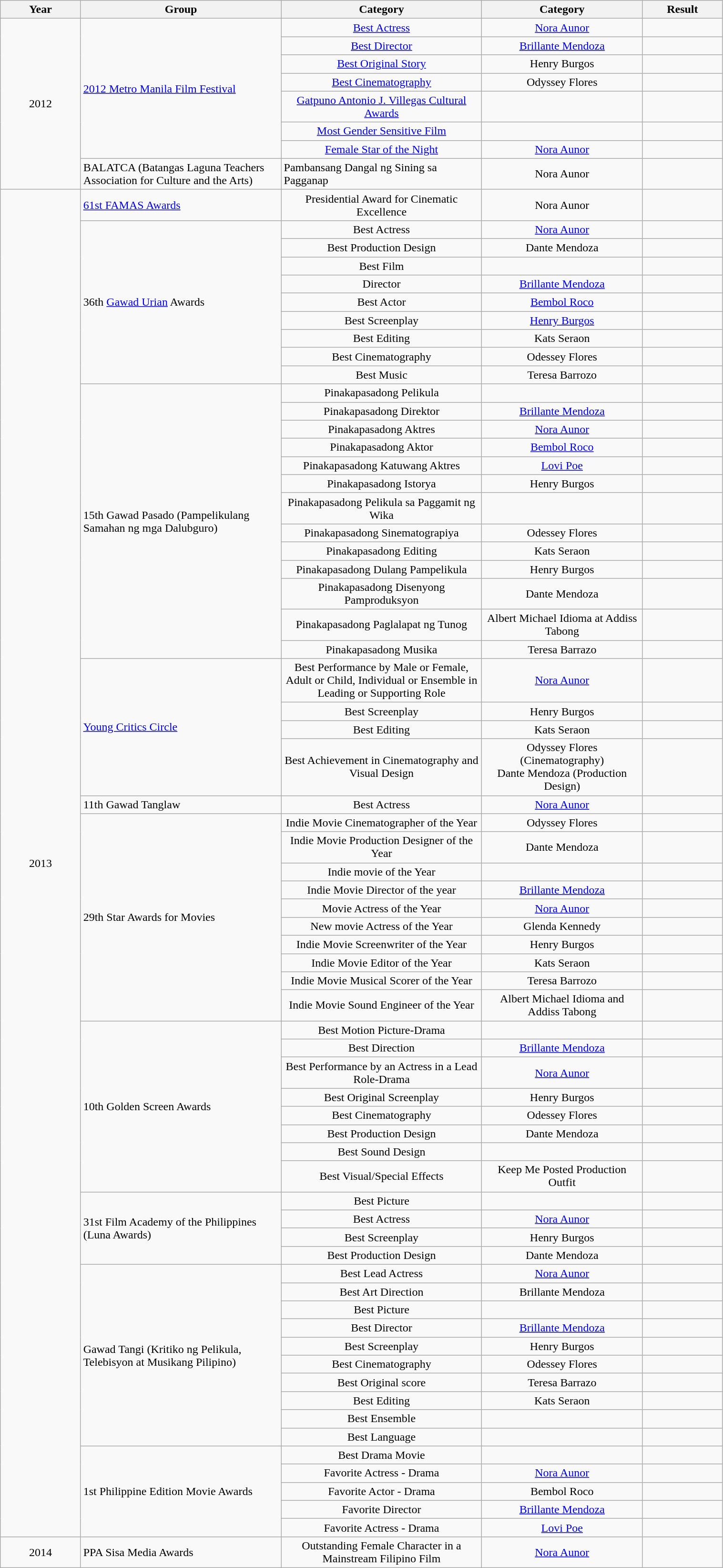<table width="80%" class="wikitable sortable">
<tr>
<th width="10%">Year</th>
<th width="25%">Group</th>
<th width="25%">Category</th>
<th width="20%">Category</th>
<th width="10%">Result</th>
</tr>
<tr>
<td rowspan="8" align="center">2012</td>
<td rowspan="7"><a href='#'>2012 Metro Manila Film Festival</a></td>
<td align="center"><a href='#'>Best Actress</a></td>
<td align="center"><a href='#'>Nora Aunor</a></td>
<td></td>
</tr>
<tr>
<td align="center"><a href='#'>Best Director</a></td>
<td align="center"><a href='#'>Brillante Mendoza</a></td>
<td></td>
</tr>
<tr>
<td align="center"><a href='#'>Best Original Story</a></td>
<td align="center">Henry Burgos</td>
<td></td>
</tr>
<tr>
<td align="center"><a href='#'>Best Cinematography</a></td>
<td align="center">Odyssey Flores</td>
<td></td>
</tr>
<tr>
<td align="center"><a href='#'>Gatpuno Antonio J. Villegas Cultural Awards</a></td>
<td align="center"></td>
<td></td>
</tr>
<tr>
<td align="center"><a href='#'>Most Gender Sensitive Film</a></td>
<td align="center"></td>
<td></td>
</tr>
<tr>
<td align="center"><a href='#'>Female Star of the Night</a></td>
<td align="center"><a href='#'>Nora Aunor</a></td>
<td></td>
</tr>
<tr>
<td>BALATCA (Batangas Laguna Teachers Association for Culture and the Arts)</td>
<td>Pambansang Dangal ng Sining sa Pagganap</td>
<td align="center">Nora Aunor</td>
<td></td>
</tr>
<tr>
<td rowspan="65" align="center">2013</td>
<td><a href='#'>61st FAMAS Awards</a></td>
<td align="center">Presidential Award for Cinematic Excellence</td>
<td align="center">Nora Aunor</td>
<td></td>
</tr>
<tr>
<td rowspan="9">36th <a href='#'>Gawad Urian</a> Awards</td>
<td align="center">Best Actress</td>
<td align="center"><a href='#'>Nora Aunor</a></td>
<td></td>
</tr>
<tr>
<td align="center">Best Production Design</td>
<td align="center">Dante Mendoza</td>
<td></td>
</tr>
<tr>
<td align="center">Best Film</td>
<td align="center"></td>
<td></td>
</tr>
<tr>
<td align="center">Director</td>
<td align="center"><a href='#'>Brillante Mendoza</a></td>
<td></td>
</tr>
<tr>
<td align="center">Best Actor</td>
<td align="center"><a href='#'>Bembol Roco</a></td>
<td></td>
</tr>
<tr>
<td align="center">Best Screenplay</td>
<td align="center"><a href='#'>Henry Burgos</a></td>
<td></td>
</tr>
<tr>
<td align="center">Best Editing</td>
<td align="center">Kats Seraon</td>
<td></td>
</tr>
<tr>
<td align="center">Best Cinematography</td>
<td align="center">Odessey Flores</td>
<td></td>
</tr>
<tr>
<td align="center">Best Music</td>
<td align="center">Teresa Barrozo</td>
<td></td>
</tr>
<tr>
<td rowspan="13">15th Gawad Pasado (Pampelikulang Samahan ng mga Dalubguro) </td>
<td align="center">Pinakapasadong Pelikula</td>
<td align="center"></td>
<td></td>
</tr>
<tr>
<td align="center">Pinakapasadong Direktor</td>
<td align="center"><a href='#'>Brillante Mendoza</a></td>
<td></td>
</tr>
<tr>
<td align="center">Pinakapasadong Aktres</td>
<td align="center"><a href='#'>Nora Aunor</a></td>
<td></td>
</tr>
<tr>
<td align="center">Pinakapasadong Aktor</td>
<td align="center"><a href='#'>Bembol Roco</a></td>
<td></td>
</tr>
<tr>
<td align="center">Pinakapasadong Katuwang Aktres</td>
<td align="center"><a href='#'>Lovi Poe</a></td>
<td></td>
</tr>
<tr>
<td align="center">Pinakapasadong Istorya</td>
<td align="center">Henry Burgos</td>
<td></td>
</tr>
<tr>
<td align="center">Pinakapasadong Pelikula sa Paggamit ng Wika</td>
<td align="center"></td>
<td></td>
</tr>
<tr>
<td align="center">Pinakapasadong Sinematograpiya</td>
<td align="center">Odessey Flores</td>
<td></td>
</tr>
<tr>
<td align="center">Pinakapasadong Editing</td>
<td align="center">Kats Seraon</td>
<td></td>
</tr>
<tr>
<td align="center">Pinakapasadong Dulang Pampelikula</td>
<td align="center">Henry Burgos</td>
<td></td>
</tr>
<tr>
<td align="center">Pinakapasadong Disenyong Pamproduksyon</td>
<td align="center">Dante Mendoza</td>
<td></td>
</tr>
<tr>
<td align="center">Pinakapasadong Paglalapat ng Tunog</td>
<td align="center">Albert Michael Idioma at Addiss Tabong</td>
<td></td>
</tr>
<tr>
<td align="center">Pinakapasadong Musika</td>
<td align="center">Teresa Barrazo</td>
<td></td>
</tr>
<tr>
<td rowspan="4"><a href='#'>Young Critics Circle</a></td>
<td align="center">Best Performance by Male or Female, Adult or Child, Individual or Ensemble in Leading or Supporting Role</td>
<td align="center"><a href='#'>Nora Aunor</a></td>
<td></td>
</tr>
<tr>
<td align="center">Best Screenplay</td>
<td align="center">Henry Burgos</td>
<td></td>
</tr>
<tr>
<td align="center">Best Editing</td>
<td align="center">Kats Seraon</td>
<td></td>
</tr>
<tr>
<td align="center">Best Achievement in Cinematography and Visual Design</td>
<td align="center">Odyssey Flores (Cinematography)<br>Dante Mendoza (Production Design)</td>
<td></td>
</tr>
<tr>
<td>11th Gawad Tanglaw</td>
<td align="center">Best Actress</td>
<td align="center"><a href='#'>Nora Aunor</a></td>
<td></td>
</tr>
<tr>
<td rowspan="10">29th Star Awards for Movies</td>
<td align="center">Indie Movie Cinematographer of the Year</td>
<td align="center">Odyssey Flores</td>
<td></td>
</tr>
<tr>
<td align="center">Indie Movie Production Designer of the Year</td>
<td align="center">Dante Mendoza</td>
<td></td>
</tr>
<tr>
<td align="center">Indie movie of the Year</td>
<td align="center"></td>
<td></td>
</tr>
<tr>
<td align="center">Indie Movie Director of the year</td>
<td align="center"><a href='#'>Brillante Mendoza</a></td>
<td></td>
</tr>
<tr>
<td align="center">Movie Actress of the Year</td>
<td align="center"><a href='#'>Nora Aunor</a></td>
<td></td>
</tr>
<tr>
<td align="center">New movie Actress of the Year</td>
<td align="center">Glenda Kennedy</td>
<td></td>
</tr>
<tr>
<td align="center">Indie Movie Screenwriter of the Year</td>
<td align="center">Henry Burgos</td>
<td></td>
</tr>
<tr>
<td align="center">Indie Movie Editor of the Year</td>
<td align="center">Kats Seraon</td>
<td></td>
</tr>
<tr>
<td align="center">Indie Movie Musical Scorer of the Year</td>
<td align="center">Teresa Barrozo</td>
<td></td>
</tr>
<tr>
<td align="center">Indie Movie Sound Engineer of the Year</td>
<td align="center">Albert Michael Idioma and Addiss Tabong</td>
<td></td>
</tr>
<tr>
<td rowspan="8">10th Golden Screen Awards </td>
<td align="center">Best Motion Picture-Drama</td>
<td align="center"></td>
<td></td>
</tr>
<tr>
<td align="center">Best Direction</td>
<td align="center"><a href='#'>Brillante Mendoza</a></td>
<td></td>
</tr>
<tr>
<td align="center">Best Performance by an Actress in a Lead Role-Drama</td>
<td align="center"><a href='#'>Nora Aunor</a></td>
<td></td>
</tr>
<tr>
<td align="center">Best Original Screenplay</td>
<td align="center">Henry Burgos</td>
<td></td>
</tr>
<tr>
<td align="center">Best Cinematography</td>
<td align="center">Odessey Flores</td>
<td></td>
</tr>
<tr>
<td align="center">Best Production Design</td>
<td align="center">Dante Mendoza</td>
<td></td>
</tr>
<tr>
<td align="center">Best Sound Design</td>
<td align="center"></td>
<td></td>
</tr>
<tr>
<td align="center">Best Visual/Special Effects</td>
<td align="center">Keep Me Posted Production Outfit</td>
<td></td>
</tr>
<tr>
<td rowspan="4">31st Film Academy of the Philippines (Luna Awards)</td>
<td align="center">Best Picture</td>
<td align="center"></td>
<td></td>
</tr>
<tr>
<td align="center">Best Actress</td>
<td align="center"><a href='#'>Nora Aunor</a></td>
<td></td>
</tr>
<tr>
<td align="center">Best Screenplay</td>
<td align="center">Henry Burgos</td>
<td></td>
</tr>
<tr>
<td align="center">Best Production Design</td>
<td align="center">Dante Mendoza</td>
<td></td>
</tr>
<tr>
<td rowspan="10">Gawad Tangi (Kritiko ng Pelikula, Telebisyon at Musikang Pilipino)</td>
<td align="center">Best Lead Actress</td>
<td align="center"><a href='#'>Nora Aunor</a></td>
<td></td>
</tr>
<tr>
<td align="center">Best Art Direction</td>
<td align="center">Brillante Mendoza</td>
<td></td>
</tr>
<tr>
<td align="center">Best Picture</td>
<td align="center"></td>
<td></td>
</tr>
<tr>
<td align="center">Best Director</td>
<td align="center"><a href='#'>Brillante Mendoza</a></td>
<td></td>
</tr>
<tr>
<td align="center">Best Screenplay</td>
<td align="center">Henry Burgos</td>
<td></td>
</tr>
<tr>
<td align="center">Best Cinematography</td>
<td align="center">Odessey Flores</td>
<td></td>
</tr>
<tr>
<td align="center">Best Original score</td>
<td align="center">Teresa Barrazo</td>
<td></td>
</tr>
<tr>
<td align="center">Best Editing</td>
<td align="center">Kats Seraon</td>
<td></td>
</tr>
<tr>
<td align="center">Best Ensemble</td>
<td align="center"></td>
<td></td>
</tr>
<tr>
<td align="center">Best Language</td>
<td align="center"></td>
<td></td>
</tr>
<tr>
<td rowspan="5">1st Philippine Edition Movie Awards</td>
<td align="center">Best Drama Movie</td>
<td align="center"></td>
<td></td>
</tr>
<tr>
<td align="center">Favorite Actress - Drama</td>
<td align="center"><a href='#'>Nora Aunor</a></td>
<td></td>
</tr>
<tr>
<td align="center">Favorite Actor - Drama</td>
<td align="center">Bembol Roco</td>
<td></td>
</tr>
<tr>
<td align="center">Favorite Director</td>
<td align="center"><a href='#'>Brillante Mendoza</a></td>
<td></td>
</tr>
<tr>
<td align="center">Favorite Actress - Drama</td>
<td align="center"><a href='#'>Lovi Poe</a></td>
<td></td>
</tr>
<tr>
<td align="center">2014</td>
<td>PPA Sisa Media Awards </td>
<td align="center">Outstanding Female Character in a Mainstream Filipino Film</td>
<td align="center"><a href='#'>Nora Aunor</a></td>
<td></td>
</tr>
</table>
